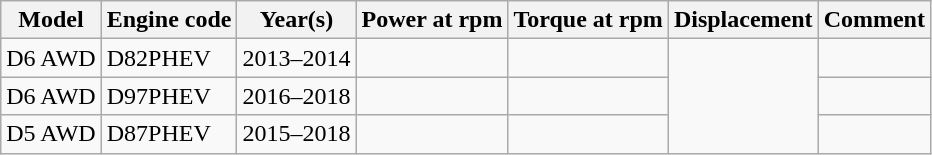<table class="wikitable collapsible">
<tr>
<th>Model</th>
<th>Engine code</th>
<th>Year(s)</th>
<th>Power at rpm</th>
<th>Torque at rpm</th>
<th>Displacement</th>
<th>Comment</th>
</tr>
<tr>
<td>D6 AWD</td>
<td>D82PHEV</td>
<td>2013–2014</td>
<td></td>
<td></td>
<td rowspan="3"></td>
<td></td>
</tr>
<tr>
<td>D6 AWD</td>
<td>D97PHEV</td>
<td>2016–2018</td>
<td></td>
<td></td>
<td></td>
</tr>
<tr>
<td>D5 AWD</td>
<td>D87PHEV</td>
<td>2015–2018</td>
<td></td>
<td></td>
<td></td>
</tr>
</table>
